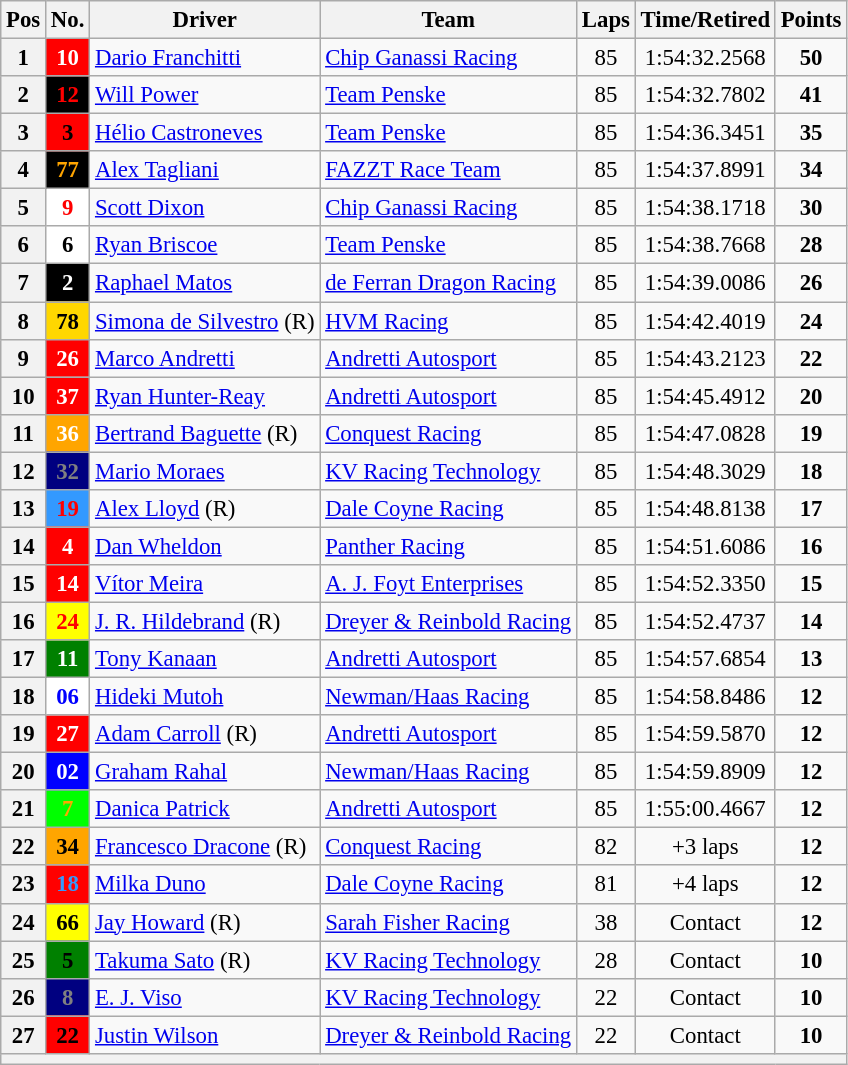<table class="wikitable" style="font-size:95%;">
<tr>
<th>Pos</th>
<th>No.</th>
<th>Driver</th>
<th>Team</th>
<th>Laps</th>
<th>Time/Retired</th>
<th>Points</th>
</tr>
<tr>
<th>1</th>
<td style="background:red; color:white;" align=center><strong>10</strong></td>
<td> <a href='#'>Dario Franchitti</a></td>
<td><a href='#'>Chip Ganassi Racing</a></td>
<td align=center>85</td>
<td align=center>1:54:32.2568</td>
<td align=center><strong>50</strong></td>
</tr>
<tr>
<th>2</th>
<td style="background:black; color:red;" align="center"><strong>12</strong></td>
<td> <a href='#'>Will Power</a></td>
<td><a href='#'>Team Penske</a></td>
<td align=center>85</td>
<td align=center>1:54:32.7802</td>
<td align=center><strong>41</strong></td>
</tr>
<tr>
<th>3</th>
<td style="background:red; color:black;" align="center"><strong>3</strong></td>
<td> <a href='#'>Hélio Castroneves</a></td>
<td><a href='#'>Team Penske</a></td>
<td align=center>85</td>
<td align=center>1:54:36.3451</td>
<td align=center><strong>35</strong></td>
</tr>
<tr>
<th>4</th>
<td style="background:black; color:orange;" align=center><strong>77</strong></td>
<td> <a href='#'>Alex Tagliani</a></td>
<td><a href='#'>FAZZT Race Team</a></td>
<td align=center>85</td>
<td align=center>1:54:37.8991</td>
<td align=center><strong>34</strong></td>
</tr>
<tr>
<th>5</th>
<td style="background:white; color:red;" align="center"><strong>9</strong></td>
<td> <a href='#'>Scott Dixon</a></td>
<td><a href='#'>Chip Ganassi Racing</a></td>
<td align=center>85</td>
<td align=center>1:54:38.1718</td>
<td align=center><strong>30</strong></td>
</tr>
<tr>
<th>6</th>
<td style="background:white; color:black;" align="center"><strong>6</strong></td>
<td> <a href='#'>Ryan Briscoe</a></td>
<td><a href='#'>Team Penske</a></td>
<td align=center>85</td>
<td align=center>1:54:38.7668</td>
<td align=center><strong>28</strong></td>
</tr>
<tr>
<th>7</th>
<td style="background:black; color:white;" align=center><strong>2</strong></td>
<td> <a href='#'>Raphael Matos</a></td>
<td><a href='#'>de Ferran Dragon Racing</a></td>
<td align=center>85</td>
<td align=center>1:54:39.0086</td>
<td align=center><strong>26</strong></td>
</tr>
<tr>
<th>8</th>
<td style="background:gold; color:black;" align=center><strong>78</strong></td>
<td> <a href='#'>Simona de Silvestro</a> (R)</td>
<td><a href='#'>HVM Racing</a></td>
<td align=center>85</td>
<td align=center>1:54:42.4019</td>
<td align=center><strong>24</strong></td>
</tr>
<tr>
<th>9</th>
<td style="background:red; color:white;" align="center"><strong>26</strong></td>
<td> <a href='#'>Marco Andretti</a></td>
<td><a href='#'>Andretti Autosport</a></td>
<td align=center>85</td>
<td align=center>1:54:43.2123</td>
<td align=center><strong>22</strong></td>
</tr>
<tr>
<th>10</th>
<td style="background:red; color:white;" align="center"><strong>37</strong></td>
<td> <a href='#'>Ryan Hunter-Reay</a></td>
<td><a href='#'>Andretti Autosport</a></td>
<td align=center>85</td>
<td align=center>1:54:45.4912</td>
<td align=center><strong>20</strong></td>
</tr>
<tr>
<th>11</th>
<td style="background:orange; color:white;" align="center"><strong>36</strong></td>
<td> <a href='#'>Bertrand Baguette</a> (R)</td>
<td><a href='#'>Conquest Racing</a></td>
<td align=center>85</td>
<td align=center>1:54:47.0828</td>
<td align=center><strong>19</strong></td>
</tr>
<tr>
<th>12</th>
<td style="background:navy; color:gray;" align=center><strong>32</strong></td>
<td> <a href='#'>Mario Moraes</a></td>
<td><a href='#'>KV Racing Technology</a></td>
<td align=center>85</td>
<td align=center>1:54:48.3029</td>
<td align=center><strong>18</strong></td>
</tr>
<tr>
<th>13</th>
<td style="background:#3399FF; color:red;" align="center"><strong>19</strong></td>
<td> <a href='#'>Alex Lloyd</a> (R)</td>
<td><a href='#'>Dale Coyne Racing</a></td>
<td align=center>85</td>
<td align=center>1:54:48.8138</td>
<td align=center><strong>17</strong></td>
</tr>
<tr>
<th>14</th>
<td style="background:red; color:white;" align="center"><strong>4</strong></td>
<td> <a href='#'>Dan Wheldon</a></td>
<td><a href='#'>Panther Racing</a></td>
<td align=center>85</td>
<td align=center>1:54:51.6086</td>
<td align=center><strong>16</strong></td>
</tr>
<tr>
<th>15</th>
<td style="background:red; color:white;" align=center><strong>14</strong></td>
<td> <a href='#'>Vítor Meira</a></td>
<td><a href='#'>A. J. Foyt Enterprises</a></td>
<td align=center>85</td>
<td align=center>1:54:52.3350</td>
<td align=center><strong>15</strong></td>
</tr>
<tr>
<th>16</th>
<td style="background:yellow; color:red;" align=center><strong>24</strong></td>
<td> <a href='#'>J. R. Hildebrand</a> (R)</td>
<td><a href='#'>Dreyer & Reinbold Racing</a></td>
<td align=center>85</td>
<td align=center>1:54:52.4737</td>
<td align=center><strong>14</strong></td>
</tr>
<tr>
<th>17</th>
<td style="background:green; color:white;" align="center"><strong>11</strong></td>
<td> <a href='#'>Tony Kanaan</a></td>
<td><a href='#'>Andretti Autosport</a></td>
<td align=center>85</td>
<td align=center>1:54:57.6854</td>
<td align=center><strong>13</strong></td>
</tr>
<tr>
<th>18</th>
<td style="background:white; color:blue;" align="center"><strong>06</strong></td>
<td> <a href='#'>Hideki Mutoh</a></td>
<td><a href='#'>Newman/Haas Racing</a></td>
<td align=center>85</td>
<td align=center>1:54:58.8486</td>
<td align=center><strong>12</strong></td>
</tr>
<tr>
<th>19</th>
<td style="background:red; color:white;" align="center"><strong>27</strong></td>
<td> <a href='#'>Adam Carroll</a> (R)</td>
<td><a href='#'>Andretti Autosport</a></td>
<td align=center>85</td>
<td align=center>1:54:59.5870</td>
<td align=center><strong>12</strong></td>
</tr>
<tr>
<th>20</th>
<td style="background:blue; color:white;" align="center"><strong>02</strong></td>
<td> <a href='#'>Graham Rahal</a></td>
<td><a href='#'>Newman/Haas Racing</a></td>
<td align=center>85</td>
<td align=center>1:54:59.8909</td>
<td align=center><strong>12</strong></td>
</tr>
<tr>
<th>21</th>
<td style="background:lime; color:orange;" align="center"><strong>7</strong></td>
<td> <a href='#'>Danica Patrick</a></td>
<td><a href='#'>Andretti Autosport</a></td>
<td align=center>85</td>
<td align=center>1:55:00.4667</td>
<td align=center><strong>12</strong></td>
</tr>
<tr>
<th>22</th>
<td style="background:orange; color:black;" align="center"><strong>34</strong></td>
<td> <a href='#'>Francesco Dracone</a> (R)</td>
<td><a href='#'>Conquest Racing</a></td>
<td align=center>82</td>
<td align=center>+3 laps</td>
<td align=center><strong>12</strong></td>
</tr>
<tr>
<th>23</th>
<td style="background:red; color:#3399FF;" align="center"><strong>18</strong></td>
<td> <a href='#'>Milka Duno</a></td>
<td><a href='#'>Dale Coyne Racing</a></td>
<td align=center>81</td>
<td align=center>+4 laps</td>
<td align=center><strong>12</strong></td>
</tr>
<tr>
<th>24</th>
<td style="background:yellow; color:black;" align="center"><strong>66</strong></td>
<td> <a href='#'>Jay Howard</a> (R)</td>
<td><a href='#'>Sarah Fisher Racing</a></td>
<td align=center>38</td>
<td align=center>Contact</td>
<td align=center><strong>12</strong></td>
</tr>
<tr>
<th>25</th>
<td style="background:green; color:black;" align=center><strong>5</strong></td>
<td> <a href='#'>Takuma Sato</a> (R)</td>
<td><a href='#'>KV Racing Technology</a></td>
<td align=center>28</td>
<td align=center>Contact</td>
<td align=center><strong>10</strong></td>
</tr>
<tr>
<th>26</th>
<td style="background:navy; color:gray;" align=center><strong>8</strong></td>
<td> <a href='#'>E. J. Viso</a></td>
<td><a href='#'>KV Racing Technology</a></td>
<td align=center>22</td>
<td align=center>Contact</td>
<td align=center><strong>10</strong></td>
</tr>
<tr>
<th>27</th>
<td style="background:red; color:black;" align=center><strong>22</strong></td>
<td> <a href='#'>Justin Wilson</a></td>
<td><a href='#'>Dreyer & Reinbold Racing</a></td>
<td align=center>22</td>
<td align=center>Contact</td>
<td align=center><strong>10</strong></td>
</tr>
<tr>
<th colspan=9></th>
</tr>
</table>
